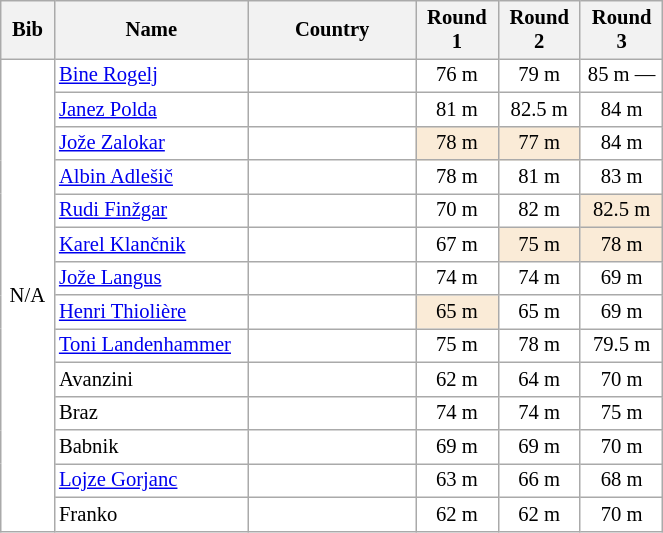<table class="wikitable collapsible autocollapse sortable" cellpadding="3" cellspacing="0" border="1" style="background:#fff; font-size:86%; width:35%; line-height:16px; border:grey solid 1px; border-collapse:collapse;">
<tr>
<th width="30">Bib</th>
<th width="130">Name</th>
<th width="115">Country</th>
<th width="50">Round 1</th>
<th width="50">Round 2</th>
<th width="50">Round 3</th>
</tr>
<tr>
<td align=center rowspan=14>N/A</td>
<td><a href='#'>Bine Rogelj</a></td>
<td></td>
<td align=center>76 m</td>
<td align=center>79 m</td>
<td align=center>85 m —</td>
</tr>
<tr>
<td><a href='#'>Janez Polda</a></td>
<td></td>
<td align=center>81 m</td>
<td align=center>82.5 m</td>
<td align=center>84 m</td>
</tr>
<tr>
<td><a href='#'>Jože Zalokar</a></td>
<td></td>
<td align=center bgcolor=#FAEBD7>78 m</td>
<td align=center bgcolor=#FAEBD7>77 m</td>
<td align=center>84 m</td>
</tr>
<tr>
<td><a href='#'>Albin Adlešič</a></td>
<td></td>
<td align=center>78 m</td>
<td align=center>81 m</td>
<td align=center>83 m</td>
</tr>
<tr>
<td><a href='#'>Rudi Finžgar</a></td>
<td></td>
<td align=center>70 m</td>
<td align=center>82 m</td>
<td align=center bgcolor=#FAEBD7>82.5 m</td>
</tr>
<tr>
<td><a href='#'>Karel Klančnik</a></td>
<td></td>
<td align=center>67 m</td>
<td align=center bgcolor=#FAEBD7>75 m</td>
<td align=center bgcolor=#FAEBD7>78 m</td>
</tr>
<tr>
<td><a href='#'>Jože Langus</a></td>
<td></td>
<td align=center>74 m</td>
<td align=center>74 m</td>
<td align=center>69 m</td>
</tr>
<tr>
<td><a href='#'>Henri Thiolière</a></td>
<td></td>
<td align=center bgcolor=#FAEBD7>65 m</td>
<td align=center>65 m</td>
<td align=center>69 m</td>
</tr>
<tr>
<td><a href='#'>Toni Landenhammer</a></td>
<td></td>
<td align=center>75 m</td>
<td align=center>78 m</td>
<td align=center>79.5 m</td>
</tr>
<tr>
<td>Avanzini</td>
<td></td>
<td align=center>62 m</td>
<td align=center>64 m</td>
<td align=center>70 m</td>
</tr>
<tr>
<td>Braz</td>
<td></td>
<td align=center>74 m</td>
<td align=center>74 m</td>
<td align=center>75 m</td>
</tr>
<tr>
<td>Babnik</td>
<td></td>
<td align=center>69 m</td>
<td align=center>69 m</td>
<td align=center>70 m</td>
</tr>
<tr>
<td><a href='#'>Lojze Gorjanc</a></td>
<td></td>
<td align=center>63 m</td>
<td align=center>66 m</td>
<td align=center>68 m</td>
</tr>
<tr>
<td>Franko</td>
<td></td>
<td align=center>62 m</td>
<td align=center>62 m</td>
<td align=center>70 m</td>
</tr>
</table>
